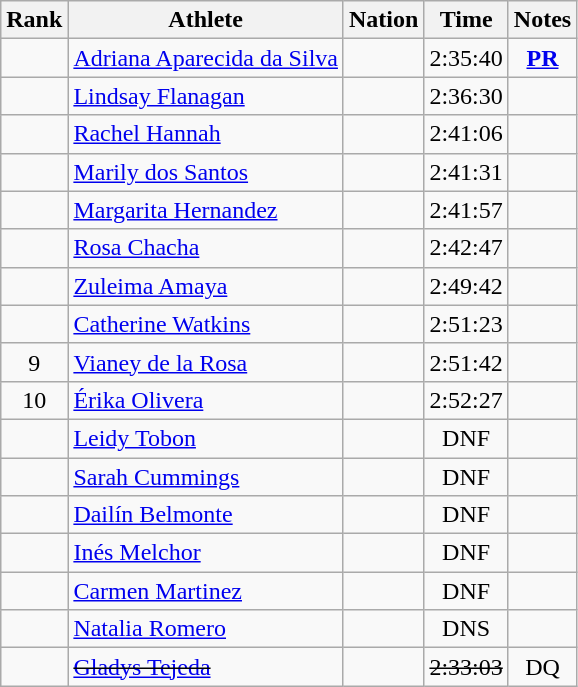<table class="wikitable sortable" style="text-align:center">
<tr>
<th>Rank</th>
<th>Athlete</th>
<th>Nation</th>
<th>Time</th>
<th>Notes</th>
</tr>
<tr>
<td></td>
<td align=left><a href='#'>Adriana Aparecida da Silva</a></td>
<td align=left></td>
<td>2:35:40</td>
<td><strong><a href='#'>PR</a></strong></td>
</tr>
<tr>
<td></td>
<td align=left><a href='#'>Lindsay Flanagan</a></td>
<td align=left></td>
<td>2:36:30</td>
<td></td>
</tr>
<tr>
<td></td>
<td align=left><a href='#'>Rachel Hannah</a></td>
<td align=left></td>
<td>2:41:06</td>
<td></td>
</tr>
<tr>
<td></td>
<td align=left><a href='#'>Marily dos Santos</a></td>
<td align=left></td>
<td>2:41:31</td>
<td></td>
</tr>
<tr>
<td></td>
<td align=left><a href='#'>Margarita Hernandez</a></td>
<td align=left></td>
<td>2:41:57</td>
<td></td>
</tr>
<tr>
<td></td>
<td align=left><a href='#'>Rosa Chacha</a></td>
<td align=left></td>
<td>2:42:47</td>
<td></td>
</tr>
<tr>
<td></td>
<td align=left><a href='#'>Zuleima Amaya</a></td>
<td align=left></td>
<td>2:49:42</td>
<td></td>
</tr>
<tr>
<td></td>
<td align=left><a href='#'>Catherine Watkins</a></td>
<td align=left></td>
<td>2:51:23</td>
<td></td>
</tr>
<tr>
<td>9</td>
<td align=left><a href='#'>Vianey de la Rosa</a></td>
<td align=left></td>
<td>2:51:42</td>
<td></td>
</tr>
<tr>
<td>10</td>
<td align=left><a href='#'>Érika Olivera</a></td>
<td align=left></td>
<td>2:52:27</td>
<td></td>
</tr>
<tr>
<td></td>
<td align=left><a href='#'>Leidy Tobon</a></td>
<td align=left></td>
<td>DNF</td>
<td></td>
</tr>
<tr>
<td></td>
<td align=left><a href='#'>Sarah Cummings</a></td>
<td align=left></td>
<td>DNF</td>
<td></td>
</tr>
<tr>
<td></td>
<td align=left><a href='#'>Dailín Belmonte</a></td>
<td align=left></td>
<td>DNF</td>
<td></td>
</tr>
<tr>
<td></td>
<td align=left><a href='#'>Inés Melchor</a></td>
<td align=left></td>
<td>DNF</td>
<td></td>
</tr>
<tr>
<td></td>
<td align=left><a href='#'>Carmen Martinez</a></td>
<td align=left></td>
<td>DNF</td>
<td></td>
</tr>
<tr>
<td></td>
<td align=left><a href='#'>Natalia Romero</a></td>
<td align=left></td>
<td>DNS</td>
<td></td>
</tr>
<tr>
<td></td>
<td align=left><s><a href='#'>Gladys Tejeda</a></s></td>
<td align=left></td>
<td><s>2:33:03</s></td>
<td>DQ</td>
</tr>
</table>
